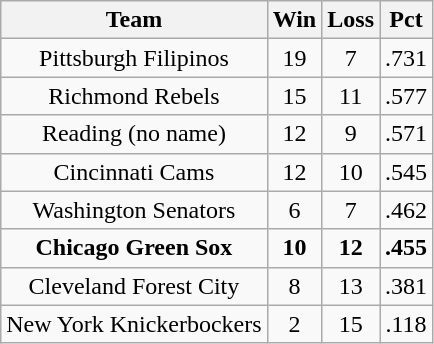<table class="wikitable" style="text-align:center">
<tr>
<th>Team</th>
<th>Win</th>
<th>Loss</th>
<th>Pct</th>
</tr>
<tr>
<td>Pittsburgh Filipinos</td>
<td>19</td>
<td>7</td>
<td>.731</td>
</tr>
<tr>
<td>Richmond Rebels</td>
<td>15</td>
<td>11</td>
<td>.577</td>
</tr>
<tr>
<td>Reading (no name)</td>
<td>12</td>
<td>9</td>
<td>.571</td>
</tr>
<tr>
<td>Cincinnati Cams</td>
<td>12</td>
<td>10</td>
<td>.545</td>
</tr>
<tr>
<td>Washington Senators</td>
<td>6</td>
<td>7</td>
<td>.462</td>
</tr>
<tr>
<td><strong>Chicago Green Sox</strong></td>
<td><strong>10</strong></td>
<td><strong>12</strong></td>
<td><strong>.455</strong></td>
</tr>
<tr>
<td>Cleveland Forest City</td>
<td>8</td>
<td>13</td>
<td>.381</td>
</tr>
<tr>
<td>New York Knickerbockers</td>
<td>2</td>
<td>15</td>
<td>.118</td>
</tr>
</table>
